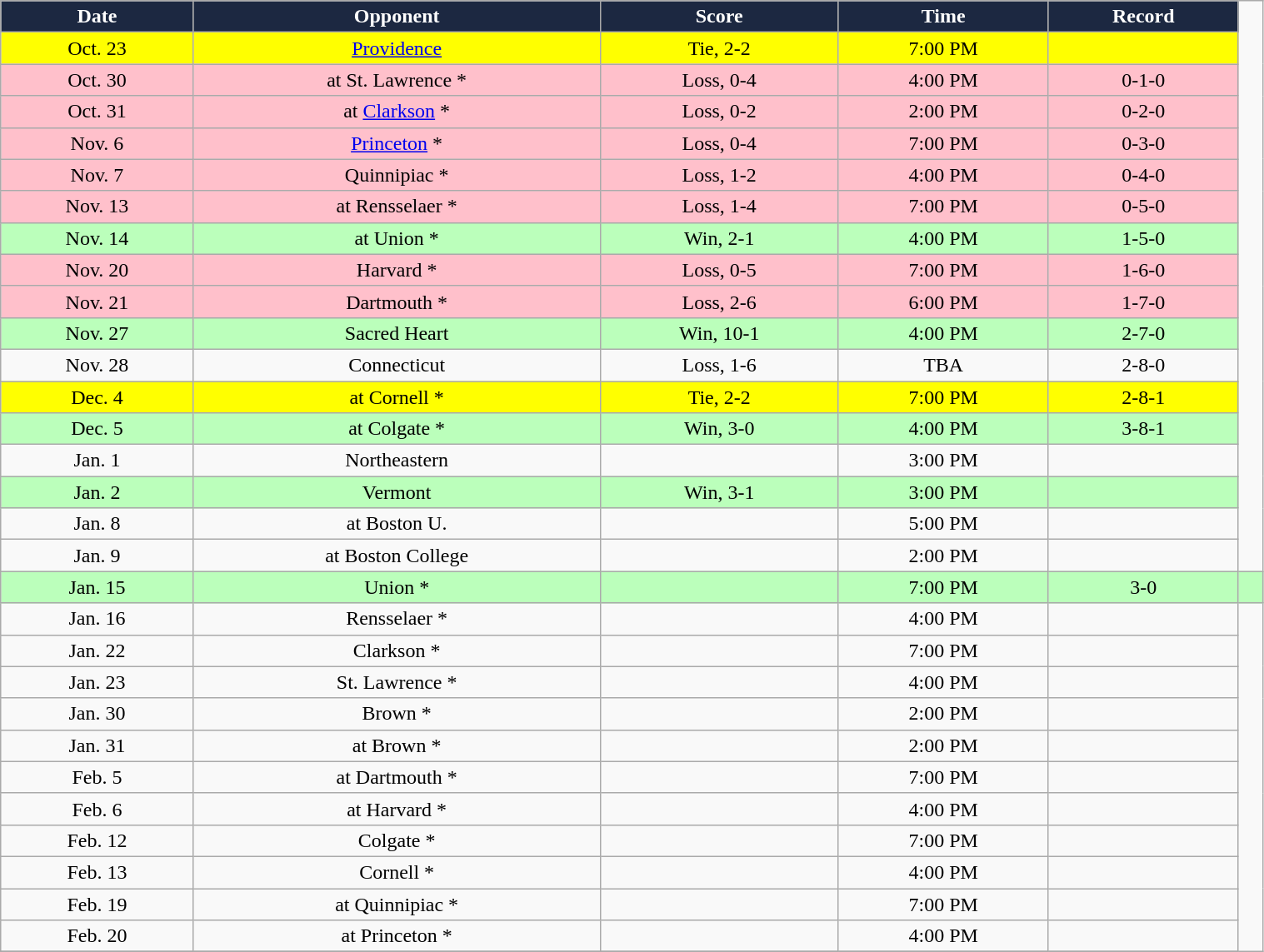<table class="wikitable" width="80%">
<tr align="center"  style="background:#1c2841;color:#FFFFFF;">
<td><strong>Date</strong></td>
<td><strong>Opponent</strong></td>
<td><strong>Score</strong></td>
<td><strong>Time</strong></td>
<td><strong>Record</strong></td>
</tr>
<tr align="center" bgcolor="yellow">
<td>Oct. 23</td>
<td><a href='#'>Providence</a></td>
<td>Tie, 2-2</td>
<td>7:00 PM</td>
<td></td>
</tr>
<tr align="center" bgcolor="pink">
<td>Oct. 30</td>
<td>at St. Lawrence *</td>
<td>Loss, 0-4</td>
<td>4:00 PM</td>
<td>0-1-0</td>
</tr>
<tr align="center" bgcolor="pink">
<td>Oct. 31</td>
<td>at <a href='#'>Clarkson</a> *</td>
<td>Loss, 0-2</td>
<td>2:00 PM</td>
<td>0-2-0</td>
</tr>
<tr align="center" bgcolor="pink">
<td>Nov. 6</td>
<td><a href='#'>Princeton</a> *</td>
<td>Loss, 0-4</td>
<td>7:00 PM</td>
<td>0-3-0</td>
</tr>
<tr align="center" bgcolor="pink">
<td>Nov. 7</td>
<td>Quinnipiac *</td>
<td>Loss, 1-2</td>
<td>4:00 PM</td>
<td>0-4-0</td>
</tr>
<tr align="center" bgcolor="pink">
<td>Nov. 13</td>
<td>at Rensselaer *</td>
<td>Loss, 1-4</td>
<td>7:00 PM</td>
<td>0-5-0</td>
</tr>
<tr align="center" bgcolor="bbffbb">
<td>Nov. 14</td>
<td>at Union *</td>
<td>Win, 2-1</td>
<td>4:00 PM</td>
<td>1-5-0</td>
</tr>
<tr align="center" bgcolor="pink">
<td>Nov. 20</td>
<td>Harvard *</td>
<td>Loss, 0-5</td>
<td>7:00 PM</td>
<td>1-6-0</td>
</tr>
<tr align="center" bgcolor="pink">
<td>Nov. 21</td>
<td>Dartmouth *</td>
<td>Loss, 2-6</td>
<td>6:00 PM</td>
<td>1-7-0</td>
</tr>
<tr align="center" bgcolor="bbffbb">
<td>Nov. 27</td>
<td>Sacred Heart</td>
<td>Win, 10-1</td>
<td>4:00 PM</td>
<td>2-7-0</td>
</tr>
<tr align="center" bgcolor="">
<td>Nov. 28</td>
<td>Connecticut</td>
<td>Loss, 1-6</td>
<td>TBA</td>
<td>2-8-0</td>
</tr>
<tr align="center" bgcolor="yellow">
<td>Dec. 4</td>
<td>at Cornell *</td>
<td>Tie, 2-2</td>
<td>7:00 PM</td>
<td>2-8-1</td>
</tr>
<tr align="center" bgcolor="bbffbb">
<td>Dec. 5</td>
<td>at Colgate *</td>
<td>Win, 	3-0</td>
<td>4:00 PM</td>
<td>3-8-1</td>
</tr>
<tr align="center" bgcolor="">
<td>Jan. 1</td>
<td>Northeastern</td>
<td></td>
<td>3:00 PM</td>
<td></td>
</tr>
<tr align="center" bgcolor="bbffbb">
<td>Jan. 2</td>
<td>Vermont</td>
<td>Win, 3-1</td>
<td>3:00 PM</td>
<td></td>
</tr>
<tr align="center" bgcolor="">
<td>Jan. 8</td>
<td>at Boston U.</td>
<td></td>
<td>5:00 PM</td>
<td></td>
</tr>
<tr align="center" bgcolor="">
<td>Jan. 9</td>
<td>at Boston College</td>
<td></td>
<td>2:00 PM</td>
<td></td>
</tr>
<tr align="center" bgcolor="bbffbb">
<td>Jan. 15</td>
<td>Union *</td>
<td></td>
<td>7:00 PM</td>
<td>3-0</td>
<td></td>
</tr>
<tr align="center" bgcolor="">
<td>Jan. 16</td>
<td>Rensselaer *</td>
<td></td>
<td>4:00 PM</td>
<td></td>
</tr>
<tr align="center" bgcolor="">
<td>Jan. 22</td>
<td>Clarkson *</td>
<td></td>
<td>7:00 PM</td>
<td></td>
</tr>
<tr align="center" bgcolor="">
<td>Jan. 23</td>
<td>St. Lawrence *</td>
<td></td>
<td>4:00 PM</td>
<td></td>
</tr>
<tr align="center" bgcolor="">
<td>Jan. 30</td>
<td>Brown *</td>
<td></td>
<td>2:00 PM</td>
<td></td>
</tr>
<tr align="center" bgcolor="">
<td>Jan. 31</td>
<td>at Brown *</td>
<td></td>
<td>2:00 PM</td>
<td></td>
</tr>
<tr align="center" bgcolor="">
<td>Feb. 5</td>
<td>at Dartmouth *</td>
<td></td>
<td>7:00 PM</td>
<td></td>
</tr>
<tr align="center" bgcolor="">
<td>Feb. 6</td>
<td>at Harvard *</td>
<td></td>
<td>4:00 PM</td>
<td></td>
</tr>
<tr align="center" bgcolor="">
<td>Feb. 12</td>
<td>Colgate *</td>
<td></td>
<td>7:00 PM</td>
<td></td>
</tr>
<tr align="center" bgcolor="">
<td>Feb. 13</td>
<td>Cornell *</td>
<td></td>
<td>4:00 PM</td>
<td></td>
</tr>
<tr align="center" bgcolor="">
<td>Feb. 19</td>
<td>at Quinnipiac *</td>
<td></td>
<td>7:00 PM</td>
<td></td>
</tr>
<tr align="center" bgcolor="">
<td>Feb. 20</td>
<td>at Princeton *</td>
<td></td>
<td>4:00 PM</td>
<td></td>
</tr>
<tr align="center" bgcolor="">
</tr>
</table>
